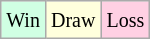<table class="wikitable">
<tr>
<td style="background:#d0ffe3;"><small>Win</small></td>
<td style="background:#ffffdd;"><small>Draw</small></td>
<td style="background:#ffd0e3;"><small>Loss</small></td>
</tr>
</table>
